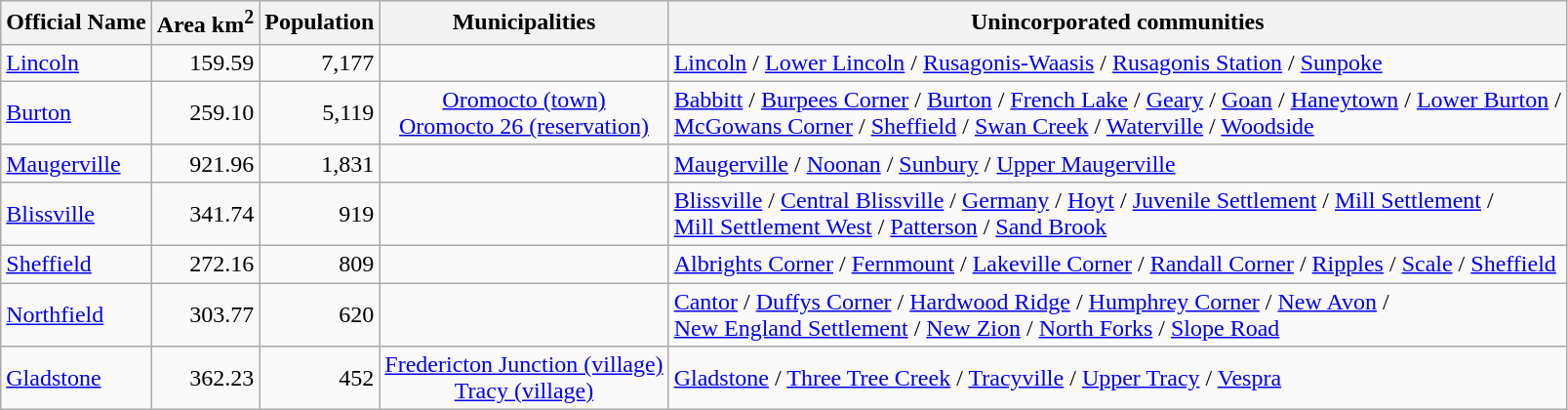<table class="wikitable">
<tr>
<th>Official Name</th>
<th>Area km<sup>2</sup></th>
<th>Population</th>
<th>Municipalities</th>
<th>Unincorporated communities</th>
</tr>
<tr>
<td><a href='#'>Lincoln</a></td>
<td align="right">159.59</td>
<td align="right">7,177</td>
<td align="center"></td>
<td><a href='#'>Lincoln</a> / <a href='#'>Lower Lincoln</a> / <a href='#'>Rusagonis-Waasis</a> / <a href='#'>Rusagonis Station</a> / <a href='#'>Sunpoke</a></td>
</tr>
<tr>
<td><a href='#'>Burton</a></td>
<td align="right">259.10</td>
<td align="right">5,119</td>
<td align="center"><a href='#'>Oromocto (town)</a><br><a href='#'>Oromocto 26 (reservation)</a></td>
<td><a href='#'>Babbitt</a> / <a href='#'>Burpees Corner</a> / <a href='#'>Burton</a> / <a href='#'>French Lake</a> / <a href='#'>Geary</a> / <a href='#'>Goan</a> / <a href='#'>Haneytown</a> / <a href='#'>Lower Burton</a> / <br><a href='#'>McGowans Corner</a> / <a href='#'>Sheffield</a> / <a href='#'>Swan Creek</a> / <a href='#'>Waterville</a> / <a href='#'>Woodside</a></td>
</tr>
<tr>
<td><a href='#'>Maugerville</a></td>
<td align="right">921.96</td>
<td align="right">1,831</td>
<td align="center"></td>
<td><a href='#'>Maugerville</a> / <a href='#'>Noonan</a> / <a href='#'>Sunbury</a> / <a href='#'>Upper Maugerville</a></td>
</tr>
<tr>
<td><a href='#'>Blissville</a></td>
<td align="right">341.74</td>
<td align="right">919</td>
<td align="center"></td>
<td><a href='#'>Blissville</a> / <a href='#'>Central Blissville</a> / <a href='#'>Germany</a> / <a href='#'>Hoyt</a> /  <a href='#'>Juvenile Settlement</a> / <a href='#'>Mill Settlement</a> / <br><a href='#'>Mill Settlement West</a> / <a href='#'>Patterson</a> / <a href='#'>Sand Brook</a></td>
</tr>
<tr>
<td><a href='#'>Sheffield</a></td>
<td align="right">272.16</td>
<td align="right">809</td>
<td align="center"></td>
<td><a href='#'>Albrights Corner</a> / <a href='#'>Fernmount</a> / <a href='#'>Lakeville Corner</a> / <a href='#'>Randall Corner</a> / <a href='#'>Ripples</a> / <a href='#'>Scale</a> / <a href='#'>Sheffield</a></td>
</tr>
<tr>
<td><a href='#'>Northfield</a></td>
<td align="right">303.77</td>
<td align="right">620</td>
<td align="center"></td>
<td><a href='#'>Cantor</a> / <a href='#'>Duffys Corner</a> / <a href='#'>Hardwood Ridge</a> / <a href='#'>Humphrey Corner</a> / <a href='#'>New Avon</a> / <br><a href='#'>New England Settlement</a> / <a href='#'>New Zion</a> / <a href='#'>North Forks</a> / <a href='#'>Slope Road</a></td>
</tr>
<tr>
<td><a href='#'>Gladstone</a></td>
<td align="right">362.23</td>
<td align="right">452</td>
<td align="center"><a href='#'>Fredericton Junction (village)</a><br><a href='#'>Tracy (village)</a></td>
<td><a href='#'>Gladstone</a> / <a href='#'>Three Tree Creek</a> / <a href='#'>Tracyville</a> / <a href='#'>Upper Tracy</a> /  <a href='#'>Vespra</a></td>
</tr>
</table>
